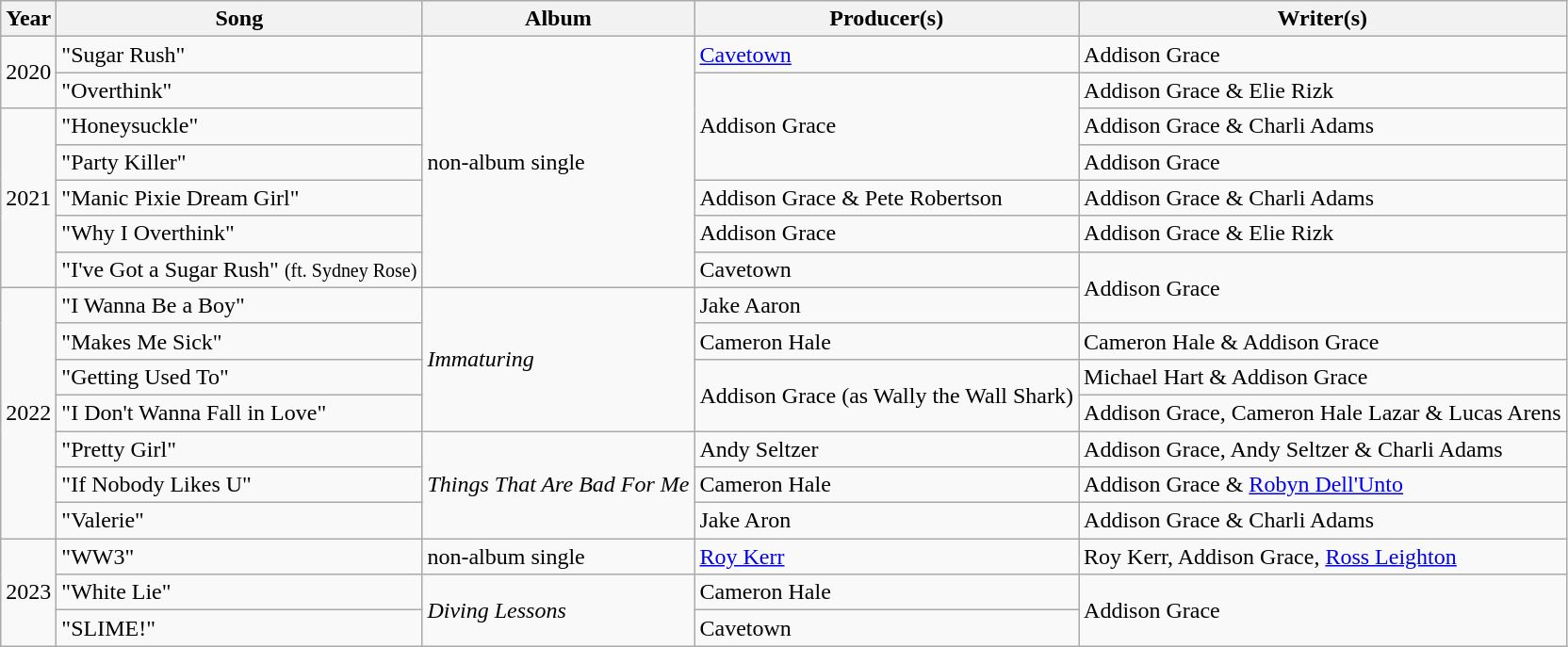<table class="wikitable">
<tr>
<th>Year</th>
<th>Song</th>
<th>Album</th>
<th>Producer(s)</th>
<th>Writer(s)</th>
</tr>
<tr>
<td rowspan="2">2020</td>
<td>"Sugar Rush"</td>
<td rowspan="7">non-album single</td>
<td><a href='#'>Cavetown</a></td>
<td>Addison Grace</td>
</tr>
<tr>
<td>"Overthink"</td>
<td rowspan="3">Addison Grace</td>
<td>Addison Grace & Elie Rizk</td>
</tr>
<tr>
<td rowspan="5">2021</td>
<td>"Honeysuckle"</td>
<td>Addison Grace & Charli Adams</td>
</tr>
<tr>
<td>"Party Killer"</td>
<td>Addison Grace</td>
</tr>
<tr>
<td>"Manic Pixie Dream Girl"</td>
<td>Addison Grace & Pete Robertson</td>
<td>Addison Grace & Charli Adams</td>
</tr>
<tr>
<td>"Why I Overthink"</td>
<td>Addison Grace</td>
<td>Addison Grace & Elie Rizk</td>
</tr>
<tr>
<td>"I've Got a Sugar Rush" <small>(ft. Sydney Rose)</small></td>
<td>Cavetown</td>
<td rowspan="2">Addison Grace</td>
</tr>
<tr>
<td rowspan="7">2022</td>
<td>"I Wanna Be a Boy"</td>
<td rowspan="4"><em>Immaturing</em></td>
<td>Jake Aaron</td>
</tr>
<tr>
<td>"Makes Me Sick"</td>
<td>Cameron Hale</td>
<td>Cameron Hale & Addison Grace</td>
</tr>
<tr>
<td>"Getting Used To"</td>
<td rowspan="2">Addison Grace (as Wally the Wall Shark)</td>
<td>Michael Hart & Addison Grace</td>
</tr>
<tr>
<td>"I Don't Wanna Fall in Love"</td>
<td>Addison Grace, Cameron Hale Lazar & Lucas Arens</td>
</tr>
<tr>
<td>"Pretty Girl"</td>
<td rowspan="3"><em>Things That Are Bad For Me</em></td>
<td>Andy Seltzer</td>
<td>Addison Grace, Andy Seltzer & Charli Adams</td>
</tr>
<tr>
<td>"If Nobody Likes U"</td>
<td>Cameron Hale</td>
<td>Addison Grace & <a href='#'>Robyn Dell'Unto</a></td>
</tr>
<tr>
<td>"Valerie"</td>
<td>Jake Aron</td>
<td>Addison Grace & Charli Adams</td>
</tr>
<tr>
<td rowspan="3">2023</td>
<td>"WW3"</td>
<td>non-album single</td>
<td><a href='#'>Roy Kerr</a></td>
<td>Roy Kerr, Addison Grace, <a href='#'>Ross Leighton</a></td>
</tr>
<tr>
<td>"White Lie"</td>
<td rowspan="2"><em>Diving Lessons</em></td>
<td>Cameron Hale</td>
<td rowspan="2">Addison Grace</td>
</tr>
<tr>
<td>"SLIME!"</td>
<td>Cavetown</td>
</tr>
</table>
